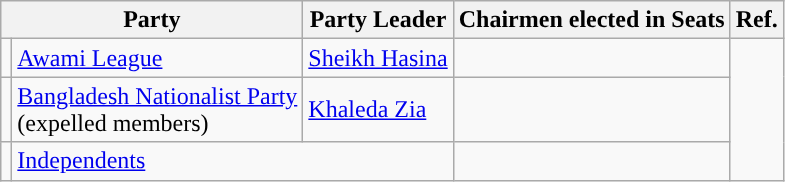<table class="wikitable">
<tr>
<th colspan="2">Party</th>
<th>Party Leader</th>
<th>Chairmen elected in Seats</th>
<th>Ref.</th>
</tr>
<tr>
<td></td>
<td><a href='#'>Awami League</a></td>
<td><a href='#'>Sheikh Hasina</a></td>
<td></td>
<td rowspan="3"></td>
</tr>
<tr>
<td></td>
<td><a href='#'>Bangladesh Nationalist Party</a><br>(expelled members)</td>
<td><a href='#'>Khaleda Zia</a></td>
<td></td>
</tr>
<tr>
<td></td>
<td colspan="2"><a href='#'>Independents</a></td>
<td></td>
</tr>
</table>
